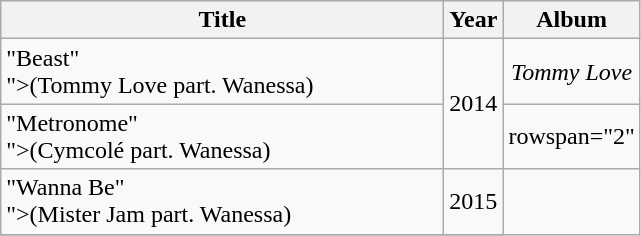<table class="wikitable">
<tr>
<th style="width:18em;">Title</th>
<th>Year</th>
<th>Album</th>
</tr>
<tr>
<td>"Beast"<br><span>">(Tommy Love part. Wanessa)</span></td>
<td rowspan="2">2014</td>
<td align="center"><em>Tommy Love</em> </td>
</tr>
<tr>
<td>"Metronome"<br><span>">(Cymcolé part. Wanessa)</span></td>
<td>rowspan="2" </td>
</tr>
<tr>
<td>"Wanna Be"<br><span>">(Mister Jam part. Wanessa)</span></td>
<td>2015</td>
</tr>
<tr>
</tr>
</table>
